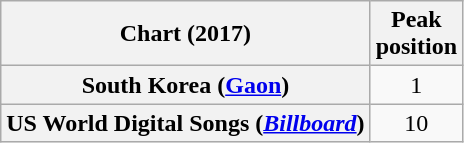<table class="wikitable sortable plainrowheaders" style="text-align:center;">
<tr>
<th scope="col">Chart (2017)</th>
<th scope="col">Peak<br>position</th>
</tr>
<tr>
<th scope="row">South Korea (<a href='#'>Gaon</a>)</th>
<td>1</td>
</tr>
<tr>
<th scope="row">US World Digital Songs (<em><a href='#'>Billboard</a></em>)</th>
<td>10</td>
</tr>
</table>
